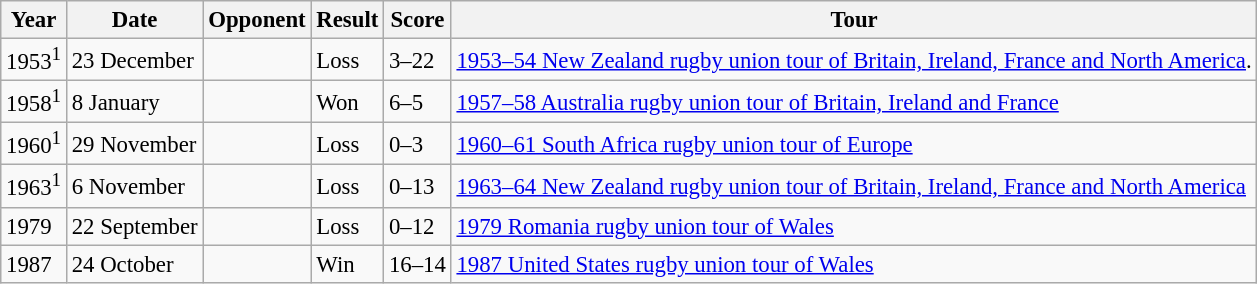<table class="wikitable" style="font-size: 95%;">
<tr>
<th>Year</th>
<th>Date</th>
<th>Opponent</th>
<th>Result</th>
<th>Score</th>
<th>Tour</th>
</tr>
<tr>
<td>1953<sup>1</sup></td>
<td>23 December</td>
<td></td>
<td>Loss</td>
<td>3–22</td>
<td><a href='#'>1953–54 New Zealand rugby union tour of Britain, Ireland, France and North America</a>.</td>
</tr>
<tr>
<td>1958<sup>1</sup></td>
<td>8 January</td>
<td></td>
<td>Won</td>
<td>6–5</td>
<td><a href='#'>1957–58 Australia rugby union tour of Britain, Ireland and France</a></td>
</tr>
<tr>
<td>1960<sup>1</sup></td>
<td>29 November</td>
<td></td>
<td>Loss</td>
<td>0–3</td>
<td><a href='#'>1960–61 South Africa rugby union tour of Europe</a></td>
</tr>
<tr>
<td>1963<sup>1</sup></td>
<td>6 November</td>
<td></td>
<td>Loss</td>
<td>0–13</td>
<td><a href='#'>1963–64 New Zealand rugby union tour of Britain, Ireland, France and North America</a></td>
</tr>
<tr>
<td>1979</td>
<td>22 September</td>
<td></td>
<td>Loss</td>
<td>0–12</td>
<td><a href='#'>1979 Romania rugby union tour of Wales</a></td>
</tr>
<tr>
<td>1987</td>
<td>24 October</td>
<td></td>
<td>Win</td>
<td>16–14</td>
<td><a href='#'>1987 United States rugby union tour of Wales</a></td>
</tr>
</table>
